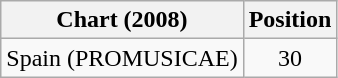<table class="wikitable">
<tr>
<th>Chart (2008)</th>
<th>Position</th>
</tr>
<tr>
<td>Spain (PROMUSICAE)</td>
<td align="center">30</td>
</tr>
</table>
